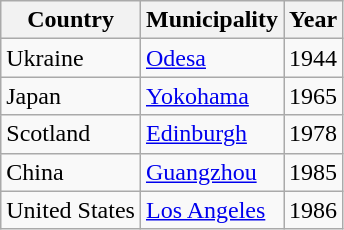<table class="wikitable plainrowheaders" "text-align:left;">
<tr>
<th scope="col">Country</th>
<th scope="col">Municipality</th>
<th scope="col">Year</th>
</tr>
<tr>
<td>Ukraine</td>
<td><a href='#'>Odesa</a></td>
<td>1944</td>
</tr>
<tr>
<td>Japan</td>
<td><a href='#'>Yokohama</a></td>
<td>1965</td>
</tr>
<tr>
<td>Scotland</td>
<td><a href='#'>Edinburgh</a></td>
<td>1978</td>
</tr>
<tr>
<td>China</td>
<td><a href='#'>Guangzhou</a></td>
<td>1985</td>
</tr>
<tr>
<td>United States</td>
<td><a href='#'>Los Angeles</a></td>
<td>1986</td>
</tr>
</table>
